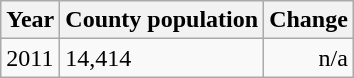<table class="wikitable">
<tr>
<th>Year</th>
<th>County population</th>
<th>Change</th>
</tr>
<tr>
<td>2011</td>
<td>14,414</td>
<td align="right">n/a</td>
</tr>
</table>
